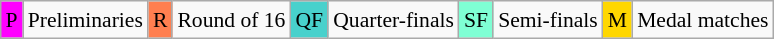<table class="wikitable" style="margin:0.5em auto; font-size:90%; line-height:1.25em;">
<tr>
<td bgcolor="#FF00FF" align=center>P</td>
<td>Preliminaries</td>
<td bgcolor="#FF7F50" align=center>R</td>
<td>Round of 16</td>
<td bgcolor="#48D1CC" align=center>QF</td>
<td>Quarter-finals</td>
<td bgcolor="#7FFFD4" align=center>SF</td>
<td>Semi-finals</td>
<td bgcolor="gold" align=center>M</td>
<td>Medal matches</td>
</tr>
</table>
